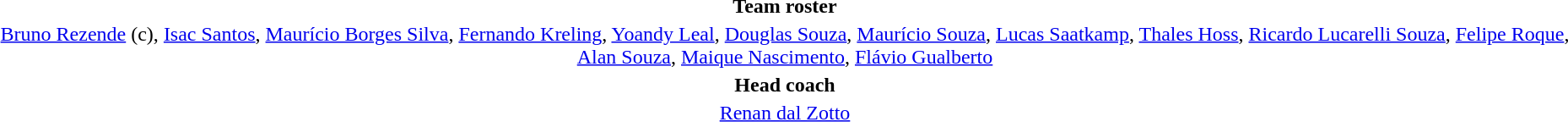<table style="text-align:center; margin-top:2em; margin-left:auto; margin-right:auto">
<tr>
<td><strong>Team roster</strong></td>
</tr>
<tr>
<td><a href='#'>Bruno Rezende</a> (c), <a href='#'>Isac Santos</a>, <a href='#'>Maurício Borges Silva</a>, <a href='#'>Fernando Kreling</a>, <a href='#'>Yoandy Leal</a>, <a href='#'>Douglas Souza</a>, <a href='#'>Maurício Souza</a>, <a href='#'>Lucas Saatkamp</a>, <a href='#'>Thales Hoss</a>, <a href='#'>Ricardo Lucarelli Souza</a>, <a href='#'>Felipe Roque</a>, <a href='#'>Alan Souza</a>, <a href='#'>Maique Nascimento</a>, <a href='#'>Flávio Gualberto</a></td>
</tr>
<tr>
<td><strong>Head coach</strong></td>
</tr>
<tr>
<td><a href='#'>Renan dal Zotto</a></td>
</tr>
<tr>
</tr>
</table>
